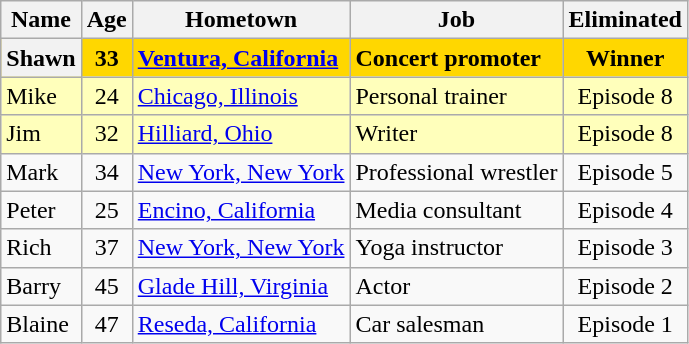<table class="wikitable sortable">
<tr>
<th scop="col">Name</th>
<th scop="col">Age</th>
<th scop="col">Hometown</th>
<th scop="col">Job</th>
<th scop="col">Eliminated</th>
</tr>
<tr bgcolor="gold">
<th><strong>Shawn</strong></th>
<td style="text-align:center"><strong>33</strong></td>
<td><strong><a href='#'>Ventura, California</a></strong></td>
<td><strong>Concert promoter</strong></td>
<td style="text-align:center"><strong>Winner</strong></td>
</tr>
<tr style="background-color: #ffb">
<td>Mike</td>
<td style="text-align:center">24</td>
<td><a href='#'>Chicago, Illinois</a></td>
<td>Personal trainer</td>
<td style="text-align:center">Episode 8</td>
</tr>
<tr style="background-color: #ffb">
<td>Jim</td>
<td style="text-align:center">32</td>
<td><a href='#'>Hilliard, Ohio</a></td>
<td>Writer</td>
<td style="text-align:center">Episode 8</td>
</tr>
<tr>
<td>Mark</td>
<td style="text-align:center">34</td>
<td><a href='#'>New York, New York</a></td>
<td>Professional wrestler</td>
<td style="text-align:center">Episode 5</td>
</tr>
<tr>
<td>Peter</td>
<td style="text-align:center">25</td>
<td><a href='#'>Encino, California</a></td>
<td>Media consultant</td>
<td style="text-align:center">Episode 4</td>
</tr>
<tr>
<td>Rich</td>
<td style="text-align:center">37</td>
<td><a href='#'>New York, New York</a></td>
<td>Yoga instructor</td>
<td style="text-align:center">Episode 3</td>
</tr>
<tr>
<td>Barry</td>
<td style="text-align:center">45</td>
<td><a href='#'>Glade Hill, Virginia</a></td>
<td>Actor</td>
<td style="text-align:center">Episode 2</td>
</tr>
<tr>
<td>Blaine</td>
<td style="text-align:center">47</td>
<td><a href='#'>Reseda, California</a></td>
<td>Car salesman</td>
<td style="text-align:center">Episode 1</td>
</tr>
</table>
